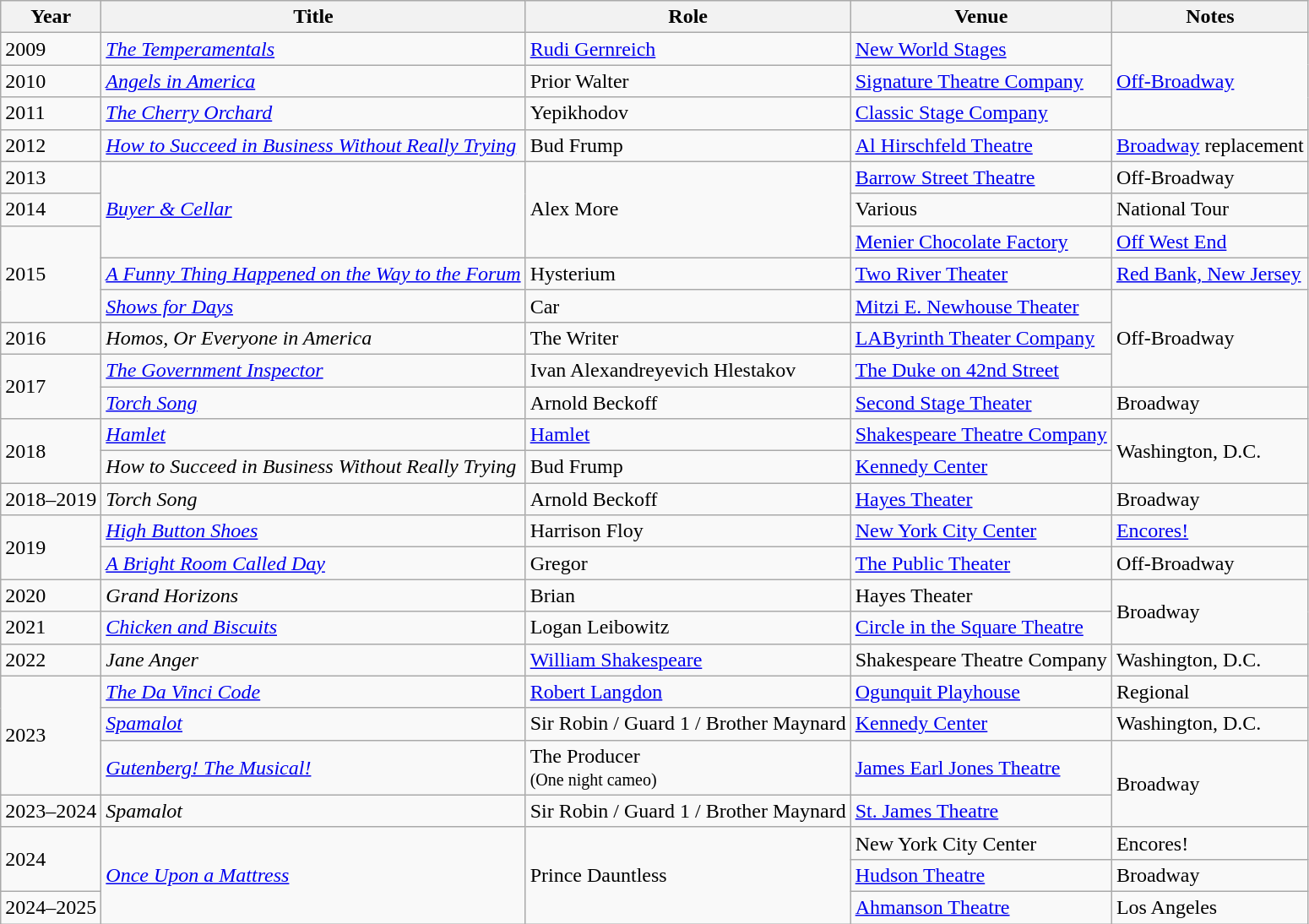<table class="wikitable sortable">
<tr>
<th>Year</th>
<th>Title</th>
<th class="unsortable">Role</th>
<th>Venue</th>
<th class="unsortable">Notes</th>
</tr>
<tr>
<td>2009</td>
<td data-sort-value="Temperamentals, The"><em><a href='#'>The Temperamentals</a></em></td>
<td><a href='#'>Rudi Gernreich</a></td>
<td><a href='#'>New World Stages</a></td>
<td rowspan="3"><a href='#'>Off-Broadway</a></td>
</tr>
<tr>
<td>2010</td>
<td><em><a href='#'>Angels in America</a></em></td>
<td>Prior Walter</td>
<td><a href='#'>Signature Theatre Company</a></td>
</tr>
<tr>
<td>2011</td>
<td data-sort-value="Cherry Orchard, The"><em><a href='#'>The Cherry Orchard</a></em></td>
<td>Yepikhodov</td>
<td><a href='#'>Classic Stage Company</a></td>
</tr>
<tr>
<td>2012</td>
<td><em><a href='#'>How to Succeed in Business Without Really Trying</a></em></td>
<td>Bud Frump</td>
<td><a href='#'>Al Hirschfeld Theatre</a></td>
<td><a href='#'>Broadway</a> replacement</td>
</tr>
<tr>
<td>2013</td>
<td rowspan="3"><em><a href='#'>Buyer & Cellar</a></em></td>
<td rowspan="3">Alex More</td>
<td><a href='#'>Barrow Street Theatre</a></td>
<td>Off-Broadway</td>
</tr>
<tr>
<td>2014</td>
<td>Various</td>
<td>National Tour</td>
</tr>
<tr>
<td rowspan="3">2015</td>
<td><a href='#'>Menier Chocolate Factory</a></td>
<td><a href='#'>Off West End</a></td>
</tr>
<tr>
<td data-sort-value="Funny Thing Happened on the Way to the Forum, A"><em><a href='#'>A Funny Thing Happened on the Way to the Forum</a></em></td>
<td>Hysterium</td>
<td><a href='#'>Two River Theater</a></td>
<td><a href='#'>Red Bank, New Jersey</a></td>
</tr>
<tr>
<td><em><a href='#'>Shows for Days</a></em></td>
<td>Car</td>
<td><a href='#'>Mitzi E. Newhouse Theater</a></td>
<td rowspan="3">Off-Broadway</td>
</tr>
<tr>
<td>2016</td>
<td><em>Homos, Or Everyone in America</em></td>
<td>The Writer</td>
<td><a href='#'>LAByrinth Theater Company</a></td>
</tr>
<tr>
<td rowspan="2">2017</td>
<td data-sort-value="Government Inspector, The"><em><a href='#'>The Government Inspector</a></em></td>
<td>Ivan Alexandreyevich Hlestakov</td>
<td><a href='#'>The Duke on 42nd Street</a></td>
</tr>
<tr>
<td><em><a href='#'>Torch Song</a></em></td>
<td>Arnold Beckoff</td>
<td><a href='#'>Second Stage Theater</a></td>
<td>Broadway</td>
</tr>
<tr>
<td rowspan="2">2018</td>
<td><em><a href='#'>Hamlet</a></em></td>
<td><a href='#'>Hamlet</a></td>
<td><a href='#'>Shakespeare Theatre Company</a></td>
<td rowspan="2">Washington, D.C.</td>
</tr>
<tr>
<td><em>How to Succeed in Business Without Really Trying</em></td>
<td>Bud Frump</td>
<td><a href='#'>Kennedy Center</a></td>
</tr>
<tr>
<td>2018–2019</td>
<td><em>Torch Song</em></td>
<td>Arnold Beckoff</td>
<td><a href='#'>Hayes Theater</a></td>
<td>Broadway</td>
</tr>
<tr>
<td rowspan="2">2019</td>
<td><em><a href='#'>High Button Shoes</a></em></td>
<td>Harrison Floy</td>
<td><a href='#'>New York City Center</a></td>
<td><a href='#'>Encores!</a></td>
</tr>
<tr>
<td data-sort-value="Bright Room Called Day, A"><em><a href='#'>A Bright Room Called Day</a></em></td>
<td>Gregor</td>
<td><a href='#'>The Public Theater</a></td>
<td>Off-Broadway</td>
</tr>
<tr>
<td>2020</td>
<td><em>Grand Horizons</em></td>
<td>Brian</td>
<td>Hayes Theater</td>
<td rowspan="2">Broadway</td>
</tr>
<tr>
<td>2021</td>
<td><em><a href='#'>Chicken and Biscuits</a></em></td>
<td>Logan Leibowitz</td>
<td><a href='#'>Circle in the Square Theatre</a></td>
</tr>
<tr>
<td>2022</td>
<td><em>Jane Anger</em></td>
<td><a href='#'>William Shakespeare</a></td>
<td>Shakespeare Theatre Company</td>
<td>Washington, D.C.</td>
</tr>
<tr>
<td rowspan="3">2023</td>
<td><em><a href='#'>The Da Vinci Code</a></em></td>
<td><a href='#'>Robert Langdon</a></td>
<td><a href='#'>Ogunquit Playhouse</a></td>
<td>Regional</td>
</tr>
<tr>
<td><em><a href='#'>Spamalot</a></em></td>
<td>Sir Robin / Guard 1 / Brother Maynard</td>
<td><a href='#'>Kennedy Center</a></td>
<td>Washington, D.C.</td>
</tr>
<tr>
<td><em><a href='#'>Gutenberg! The Musical!</a></em></td>
<td>The Producer <br><small>(One night cameo)</small></td>
<td><a href='#'>James Earl Jones Theatre</a></td>
<td rowspan="2">Broadway</td>
</tr>
<tr>
<td>2023–2024</td>
<td><em>Spamalot</em></td>
<td>Sir Robin / Guard 1 / Brother Maynard</td>
<td><a href='#'>St. James Theatre</a></td>
</tr>
<tr>
<td rowspan="2">2024</td>
<td rowspan="3"><em><a href='#'>Once Upon a Mattress</a></em></td>
<td rowspan="3">Prince Dauntless</td>
<td>New York City Center</td>
<td>Encores!</td>
</tr>
<tr>
<td><a href='#'>Hudson Theatre</a></td>
<td>Broadway</td>
</tr>
<tr>
<td>2024–2025</td>
<td><a href='#'>Ahmanson Theatre</a></td>
<td>Los Angeles</td>
</tr>
</table>
